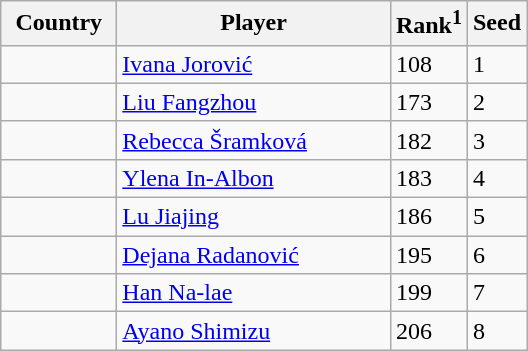<table class="sortable wikitable">
<tr>
<th width="70">Country</th>
<th width="175">Player</th>
<th>Rank<sup>1</sup></th>
<th>Seed</th>
</tr>
<tr>
<td></td>
<td><a href='#'>Ivana Jorović</a></td>
<td>108</td>
<td>1</td>
</tr>
<tr>
<td></td>
<td><a href='#'>Liu Fangzhou</a></td>
<td>173</td>
<td>2</td>
</tr>
<tr>
<td></td>
<td><a href='#'>Rebecca Šramková</a></td>
<td>182</td>
<td>3</td>
</tr>
<tr>
<td></td>
<td><a href='#'>Ylena In-Albon</a></td>
<td>183</td>
<td>4</td>
</tr>
<tr>
<td></td>
<td><a href='#'>Lu Jiajing</a></td>
<td>186</td>
<td>5</td>
</tr>
<tr>
<td></td>
<td><a href='#'>Dejana Radanović</a></td>
<td>195</td>
<td>6</td>
</tr>
<tr>
<td></td>
<td><a href='#'>Han Na-lae</a></td>
<td>199</td>
<td>7</td>
</tr>
<tr>
<td></td>
<td><a href='#'>Ayano Shimizu</a></td>
<td>206</td>
<td>8</td>
</tr>
</table>
